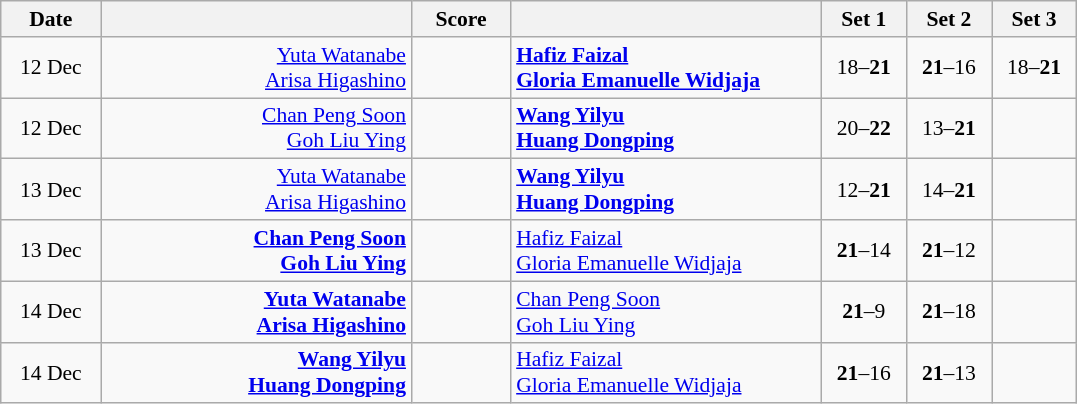<table class="wikitable" style="text-align: center; font-size:90%">
<tr>
<th width="60">Date</th>
<th align="right" width="200"></th>
<th width="60">Score</th>
<th align="left" width="200"></th>
<th width="50">Set 1</th>
<th width="50">Set 2</th>
<th width="50">Set 3</th>
</tr>
<tr>
<td>12 Dec</td>
<td align="right"><a href='#'>Yuta Watanabe</a> <br><a href='#'>Arisa Higashino</a> </td>
<td align="center"></td>
<td align="left"><strong> <a href='#'>Hafiz Faizal</a><br> <a href='#'>Gloria Emanuelle Widjaja</a></strong></td>
<td>18–<strong>21</strong></td>
<td><strong>21</strong>–16</td>
<td>18–<strong>21</strong></td>
</tr>
<tr>
<td>12 Dec</td>
<td align="right"><a href='#'>Chan Peng Soon</a> <br><a href='#'>Goh Liu Ying</a> </td>
<td align="center"></td>
<td align="left"><strong> <a href='#'>Wang Yilyu</a><br> <a href='#'>Huang Dongping</a></strong></td>
<td>20–<strong>22</strong></td>
<td>13–<strong>21</strong></td>
<td></td>
</tr>
<tr>
<td>13 Dec</td>
<td align="right"><a href='#'>Yuta Watanabe</a> <br><a href='#'>Arisa Higashino</a> </td>
<td align="center"></td>
<td align="left"><strong> <a href='#'>Wang Yilyu</a><br> <a href='#'>Huang Dongping</a></strong></td>
<td>12–<strong>21</strong></td>
<td>14–<strong>21</strong></td>
<td></td>
</tr>
<tr>
<td>13 Dec</td>
<td align="right"><strong><a href='#'>Chan Peng Soon</a> <br><a href='#'>Goh Liu Ying</a> </strong></td>
<td align="center"></td>
<td align="left"> <a href='#'>Hafiz Faizal</a><br> <a href='#'>Gloria Emanuelle Widjaja</a></td>
<td><strong>21</strong>–14</td>
<td><strong>21</strong>–12</td>
<td></td>
</tr>
<tr>
<td>14 Dec</td>
<td align="right"><strong><a href='#'>Yuta Watanabe</a> <br><a href='#'>Arisa Higashino</a> </strong></td>
<td align="center"></td>
<td align="left"> <a href='#'>Chan Peng Soon</a><br> <a href='#'>Goh Liu Ying</a></td>
<td><strong>21</strong>–9</td>
<td><strong>21</strong>–18</td>
<td></td>
</tr>
<tr>
<td>14 Dec</td>
<td align="right"><strong><a href='#'>Wang Yilyu</a> <br><a href='#'>Huang Dongping</a> </strong></td>
<td align="center"></td>
<td align="left"> <a href='#'>Hafiz Faizal</a><br> <a href='#'>Gloria Emanuelle Widjaja</a></td>
<td><strong>21</strong>–16</td>
<td><strong>21</strong>–13</td>
<td></td>
</tr>
</table>
